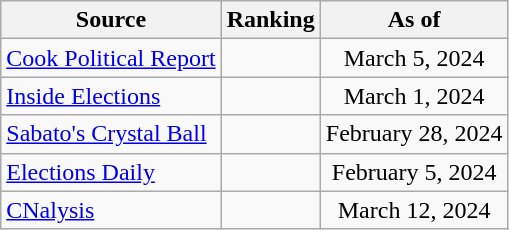<table class="wikitable" style="text-align:center">
<tr>
<th>Source</th>
<th>Ranking</th>
<th>As of</th>
</tr>
<tr>
<td align=left><a href='#'>Cook Political Report</a></td>
<td></td>
<td>March 5, 2024</td>
</tr>
<tr>
<td align=left><a href='#'>Inside Elections</a></td>
<td></td>
<td>March 1, 2024</td>
</tr>
<tr>
<td align=left><a href='#'>Sabato's Crystal Ball</a></td>
<td></td>
<td>February 28, 2024</td>
</tr>
<tr>
<td align=left><a href='#'>Elections Daily</a></td>
<td></td>
<td>February 5, 2024</td>
</tr>
<tr>
<td align=left><a href='#'>CNalysis</a></td>
<td></td>
<td>March 12, 2024</td>
</tr>
</table>
